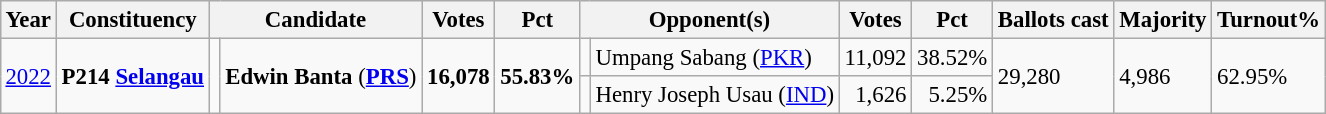<table class="wikitable" style="margin:0.5em ; font-size:95%">
<tr>
<th>Year</th>
<th>Constituency</th>
<th colspan=2>Candidate</th>
<th>Votes</th>
<th>Pct</th>
<th colspan=2>Opponent(s)</th>
<th>Votes</th>
<th>Pct</th>
<th>Ballots cast</th>
<th>Majority</th>
<th>Turnout%</th>
</tr>
<tr>
<td rowspan=2><a href='#'>2022</a></td>
<td rowspan=2><strong>P214 <a href='#'>Selangau</a></strong></td>
<td rowspan=2 ></td>
<td rowspan=2><strong>Edwin Banta</strong> (<a href='#'><strong>PRS</strong></a>)</td>
<td rowspan=2 align=right><strong>16,078</strong></td>
<td rowspan=2><strong>55.83%</strong></td>
<td></td>
<td>Umpang Sabang (<a href='#'>PKR</a>)</td>
<td align=right>11,092</td>
<td>38.52%</td>
<td rowspan=2>29,280</td>
<td rowspan=2>4,986</td>
<td rowspan=2>62.95%</td>
</tr>
<tr>
<td></td>
<td>Henry Joseph Usau (<a href='#'>IND</a>)</td>
<td align=right>1,626</td>
<td align=right>5.25%</td>
</tr>
</table>
